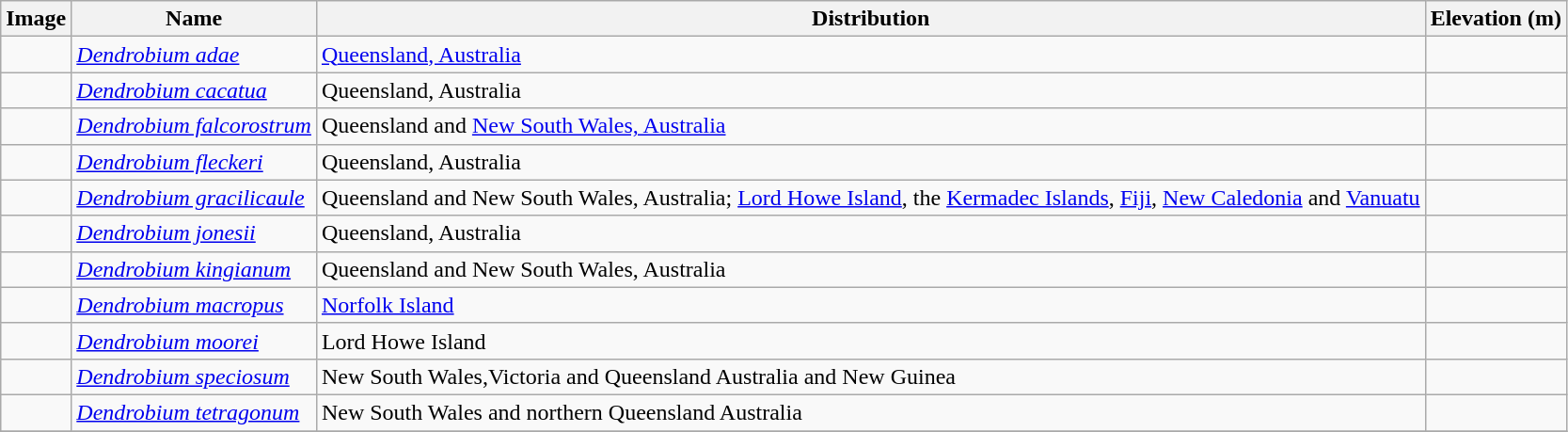<table class="wikitable collapsible">
<tr>
<th>Image</th>
<th>Name</th>
<th>Distribution</th>
<th>Elevation (m)</th>
</tr>
<tr>
<td></td>
<td><em><a href='#'>Dendrobium adae</a></em> </td>
<td><a href='#'>Queensland, Australia</a></td>
<td></td>
</tr>
<tr>
<td></td>
<td><em><a href='#'>Dendrobium cacatua</a></em> </td>
<td>Queensland, Australia</td>
<td></td>
</tr>
<tr>
<td></td>
<td><em><a href='#'>Dendrobium falcorostrum</a></em> </td>
<td>Queensland and <a href='#'>New South Wales, Australia</a></td>
<td></td>
</tr>
<tr>
<td></td>
<td><em><a href='#'>Dendrobium fleckeri</a></em> </td>
<td>Queensland, Australia</td>
<td></td>
</tr>
<tr>
<td></td>
<td><em><a href='#'>Dendrobium gracilicaule</a></em> </td>
<td>Queensland and New South Wales, Australia; <a href='#'>Lord Howe Island</a>, the <a href='#'>Kermadec Islands</a>, <a href='#'>Fiji</a>, <a href='#'>New Caledonia</a> and <a href='#'>Vanuatu</a></td>
<td></td>
</tr>
<tr>
<td></td>
<td><em><a href='#'>Dendrobium jonesii</a></em> </td>
<td>Queensland, Australia</td>
<td></td>
</tr>
<tr>
<td></td>
<td><em><a href='#'>Dendrobium kingianum</a></em> </td>
<td>Queensland and New South Wales, Australia</td>
<td></td>
</tr>
<tr>
<td></td>
<td><em><a href='#'>Dendrobium macropus</a></em> </td>
<td><a href='#'>Norfolk Island</a></td>
<td></td>
</tr>
<tr>
<td></td>
<td><em><a href='#'>Dendrobium moorei</a></em> </td>
<td>Lord Howe Island</td>
<td></td>
</tr>
<tr>
<td></td>
<td><em><a href='#'>Dendrobium speciosum</a></em> </td>
<td>New South Wales,Victoria and Queensland Australia and New Guinea</td>
<td></td>
</tr>
<tr>
<td></td>
<td><em><a href='#'>Dendrobium tetragonum</a></em> </td>
<td>New South Wales and northern Queensland Australia</td>
<td></td>
</tr>
<tr>
</tr>
</table>
